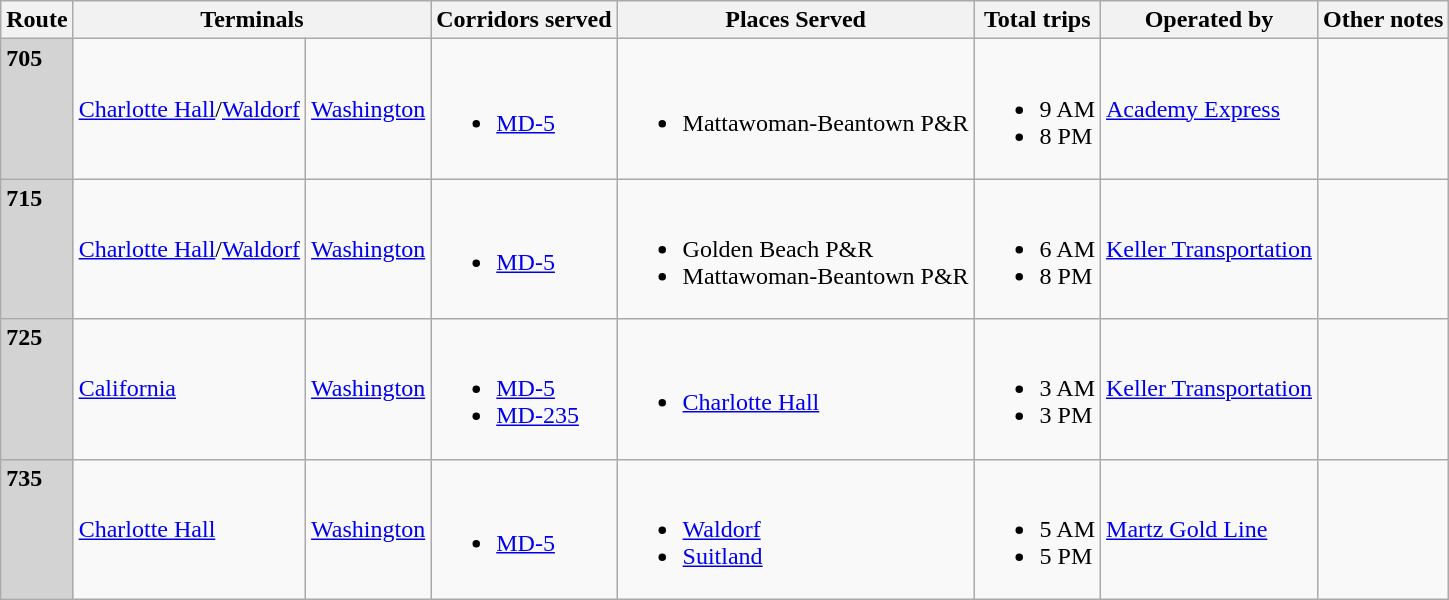<table class="wikitable">
<tr>
<th>Route</th>
<th colspan="2">Terminals</th>
<th>Corridors served</th>
<th>Places Served</th>
<th>Total trips</th>
<th>Operated by</th>
<th>Other notes</th>
</tr>
<tr>
<td style="background:lightgray; color:black; vertical-align:top"><div><strong>705</strong></div></td>
<td><a href='#'>Charlotte Hall</a>/<a href='#'>Waldorf</a></td>
<td><a href='#'>Washington</a></td>
<td><br><ul><li><a href='#'>MD-5</a></li></ul></td>
<td><br><ul><li>Mattawoman-Beantown P&R</li></ul></td>
<td><br><ul><li>9 AM</li><li>8 PM</li></ul></td>
<td><a href='#'>Academy Express</a></td>
<td></td>
</tr>
<tr>
<td style="background:lightgray; color:black; vertical-align:top"><div><strong>715</strong></div></td>
<td><a href='#'>Charlotte Hall</a>/<a href='#'>Waldorf</a></td>
<td><a href='#'>Washington</a></td>
<td><br><ul><li><a href='#'>MD-5</a></li></ul></td>
<td><br><ul><li>Golden Beach P&R</li><li>Mattawoman-Beantown P&R</li></ul></td>
<td><br><ul><li>6 AM</li><li>8 PM</li></ul></td>
<td><a href='#'>Keller Transportation</a></td>
<td></td>
</tr>
<tr>
<td style="background:lightgray; color:black; vertical-align:top"><div><strong>725</strong></div></td>
<td><a href='#'>California</a></td>
<td><a href='#'>Washington</a></td>
<td><br><ul><li><a href='#'>MD-5</a></li><li><a href='#'>MD-235</a></li></ul></td>
<td><br><ul><li><a href='#'>Charlotte Hall</a></li></ul></td>
<td><br><ul><li>3 AM</li><li>3 PM</li></ul></td>
<td><a href='#'>Keller Transportation</a></td>
<td></td>
</tr>
<tr>
<td style="background:lightgray; color:black; vertical-align:top"><div><strong>735</strong></div></td>
<td><a href='#'>Charlotte Hall</a></td>
<td><a href='#'>Washington</a></td>
<td><br><ul><li><a href='#'>MD-5</a></li></ul></td>
<td><br><ul><li><a href='#'>Waldorf</a></li><li><a href='#'>Suitland</a></li></ul></td>
<td><br><ul><li>5 AM</li><li>5 PM</li></ul></td>
<td><a href='#'>Martz Gold Line</a></td>
<td></td>
</tr>
</table>
